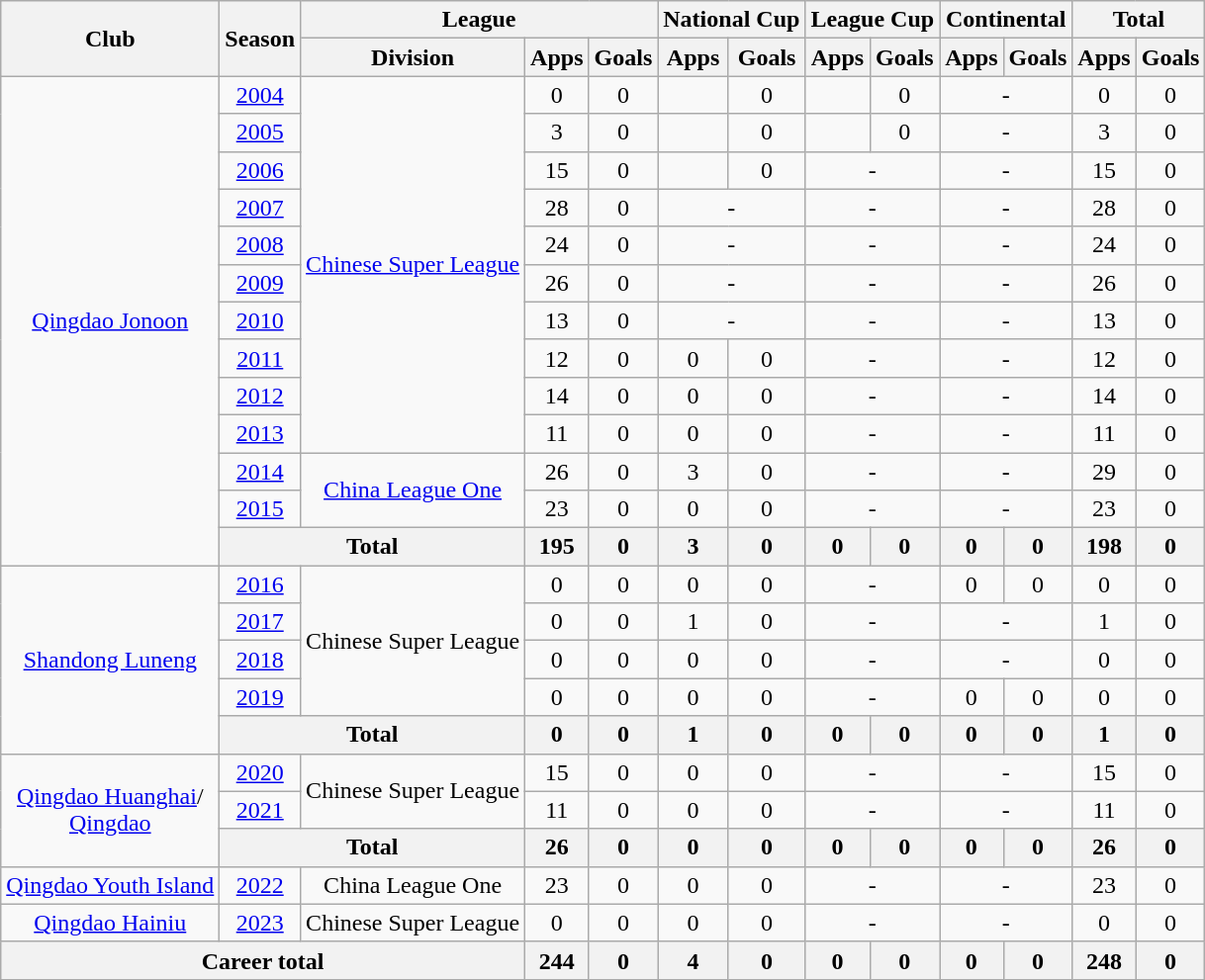<table class="wikitable" style="text-align: center">
<tr>
<th rowspan="2">Club</th>
<th rowspan="2">Season</th>
<th colspan="3">League</th>
<th colspan="2">National Cup</th>
<th colspan="2">League Cup</th>
<th colspan="2">Continental</th>
<th colspan="2">Total</th>
</tr>
<tr>
<th>Division</th>
<th>Apps</th>
<th>Goals</th>
<th>Apps</th>
<th>Goals</th>
<th>Apps</th>
<th>Goals</th>
<th>Apps</th>
<th>Goals</th>
<th>Apps</th>
<th>Goals</th>
</tr>
<tr>
<td rowspan="13"><a href='#'>Qingdao Jonoon</a></td>
<td><a href='#'>2004</a></td>
<td rowspan="10"><a href='#'>Chinese Super League</a></td>
<td>0</td>
<td>0</td>
<td></td>
<td>0</td>
<td></td>
<td>0</td>
<td colspan="2">-</td>
<td>0</td>
<td>0</td>
</tr>
<tr>
<td><a href='#'>2005</a></td>
<td>3</td>
<td>0</td>
<td></td>
<td>0</td>
<td></td>
<td>0</td>
<td colspan="2">-</td>
<td>3</td>
<td>0</td>
</tr>
<tr>
<td><a href='#'>2006</a></td>
<td>15</td>
<td>0</td>
<td></td>
<td>0</td>
<td colspan="2">-</td>
<td colspan="2">-</td>
<td>15</td>
<td>0</td>
</tr>
<tr>
<td><a href='#'>2007</a></td>
<td>28</td>
<td>0</td>
<td colspan="2">-</td>
<td colspan="2">-</td>
<td colspan="2">-</td>
<td>28</td>
<td>0</td>
</tr>
<tr>
<td><a href='#'>2008</a></td>
<td>24</td>
<td>0</td>
<td colspan="2">-</td>
<td colspan="2">-</td>
<td colspan="2">-</td>
<td>24</td>
<td>0</td>
</tr>
<tr>
<td><a href='#'>2009</a></td>
<td>26</td>
<td>0</td>
<td colspan="2">-</td>
<td colspan="2">-</td>
<td colspan="2">-</td>
<td>26</td>
<td>0</td>
</tr>
<tr>
<td><a href='#'>2010</a></td>
<td>13</td>
<td>0</td>
<td colspan="2">-</td>
<td colspan="2">-</td>
<td colspan="2">-</td>
<td>13</td>
<td>0</td>
</tr>
<tr>
<td><a href='#'>2011</a></td>
<td>12</td>
<td>0</td>
<td>0</td>
<td>0</td>
<td colspan="2">-</td>
<td colspan="2">-</td>
<td>12</td>
<td>0</td>
</tr>
<tr>
<td><a href='#'>2012</a></td>
<td>14</td>
<td>0</td>
<td>0</td>
<td>0</td>
<td colspan="2">-</td>
<td colspan="2">-</td>
<td>14</td>
<td>0</td>
</tr>
<tr>
<td><a href='#'>2013</a></td>
<td>11</td>
<td>0</td>
<td>0</td>
<td>0</td>
<td colspan="2">-</td>
<td colspan="2">-</td>
<td>11</td>
<td>0</td>
</tr>
<tr>
<td><a href='#'>2014</a></td>
<td rowspan="2"><a href='#'>China League One</a></td>
<td>26</td>
<td>0</td>
<td>3</td>
<td>0</td>
<td colspan="2">-</td>
<td colspan="2">-</td>
<td>29</td>
<td>0</td>
</tr>
<tr>
<td><a href='#'>2015</a></td>
<td>23</td>
<td>0</td>
<td>0</td>
<td>0</td>
<td colspan="2">-</td>
<td colspan="2">-</td>
<td>23</td>
<td>0</td>
</tr>
<tr>
<th colspan=2>Total</th>
<th>195</th>
<th>0</th>
<th>3</th>
<th>0</th>
<th>0</th>
<th>0</th>
<th>0</th>
<th>0</th>
<th>198</th>
<th>0</th>
</tr>
<tr>
<td rowspan="5"><a href='#'>Shandong Luneng</a></td>
<td><a href='#'>2016</a></td>
<td rowspan="4">Chinese Super League</td>
<td>0</td>
<td>0</td>
<td>0</td>
<td>0</td>
<td colspan="2">-</td>
<td>0</td>
<td>0</td>
<td>0</td>
<td>0</td>
</tr>
<tr>
<td><a href='#'>2017</a></td>
<td>0</td>
<td>0</td>
<td>1</td>
<td>0</td>
<td colspan="2">-</td>
<td colspan="2">-</td>
<td>1</td>
<td>0</td>
</tr>
<tr>
<td><a href='#'>2018</a></td>
<td>0</td>
<td>0</td>
<td>0</td>
<td>0</td>
<td colspan="2">-</td>
<td colspan="2">-</td>
<td>0</td>
<td>0</td>
</tr>
<tr>
<td><a href='#'>2019</a></td>
<td>0</td>
<td>0</td>
<td>0</td>
<td>0</td>
<td colspan="2">-</td>
<td>0</td>
<td>0</td>
<td>0</td>
<td>0</td>
</tr>
<tr>
<th colspan=2>Total</th>
<th>0</th>
<th>0</th>
<th>1</th>
<th>0</th>
<th>0</th>
<th>0</th>
<th>0</th>
<th>0</th>
<th>1</th>
<th>0</th>
</tr>
<tr>
<td rowspan="3"><a href='#'>Qingdao Huanghai</a>/<br><a href='#'>Qingdao</a></td>
<td><a href='#'>2020</a></td>
<td rowspan="2">Chinese Super League</td>
<td>15</td>
<td>0</td>
<td>0</td>
<td>0</td>
<td colspan="2">-</td>
<td colspan="2">-</td>
<td>15</td>
<td>0</td>
</tr>
<tr>
<td><a href='#'>2021</a></td>
<td>11</td>
<td>0</td>
<td>0</td>
<td>0</td>
<td colspan="2">-</td>
<td colspan="2">-</td>
<td>11</td>
<td>0</td>
</tr>
<tr>
<th colspan=2>Total</th>
<th>26</th>
<th>0</th>
<th>0</th>
<th>0</th>
<th>0</th>
<th>0</th>
<th>0</th>
<th>0</th>
<th>26</th>
<th>0</th>
</tr>
<tr>
<td><a href='#'>Qingdao Youth Island</a></td>
<td><a href='#'>2022</a></td>
<td>China League One</td>
<td>23</td>
<td>0</td>
<td>0</td>
<td>0</td>
<td colspan="2">-</td>
<td colspan="2">-</td>
<td>23</td>
<td>0</td>
</tr>
<tr>
<td><a href='#'>Qingdao Hainiu</a></td>
<td><a href='#'>2023</a></td>
<td>Chinese Super League</td>
<td>0</td>
<td>0</td>
<td>0</td>
<td>0</td>
<td colspan="2">-</td>
<td colspan="2">-</td>
<td>0</td>
<td>0</td>
</tr>
<tr>
<th colspan=3>Career total</th>
<th>244</th>
<th>0</th>
<th>4</th>
<th>0</th>
<th>0</th>
<th>0</th>
<th>0</th>
<th>0</th>
<th>248</th>
<th>0</th>
</tr>
</table>
